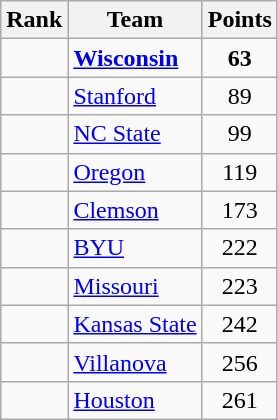<table class="wikitable sortable" style="text-align:center">
<tr>
<th>Rank</th>
<th>Team</th>
<th>Points</th>
</tr>
<tr>
<td></td>
<td align=left><strong><a href='#'>Wisconsin</a></strong></td>
<td><strong>63</strong></td>
</tr>
<tr>
<td></td>
<td align=left><a href='#'>Stanford</a></td>
<td>89</td>
</tr>
<tr>
<td></td>
<td align=left><a href='#'>NC State</a></td>
<td>99</td>
</tr>
<tr>
<td></td>
<td align=left><a href='#'>Oregon</a></td>
<td>119</td>
</tr>
<tr>
<td></td>
<td align=left><a href='#'>Clemson</a></td>
<td>173</td>
</tr>
<tr>
<td></td>
<td align=left><a href='#'>BYU</a></td>
<td>222</td>
</tr>
<tr>
<td></td>
<td align=left><a href='#'>Missouri</a></td>
<td>223</td>
</tr>
<tr>
<td></td>
<td align=left><a href='#'>Kansas State</a></td>
<td>242</td>
</tr>
<tr>
<td></td>
<td align=left><a href='#'>Villanova</a></td>
<td>256</td>
</tr>
<tr>
<td></td>
<td align=left><a href='#'>Houston</a></td>
<td>261</td>
</tr>
</table>
